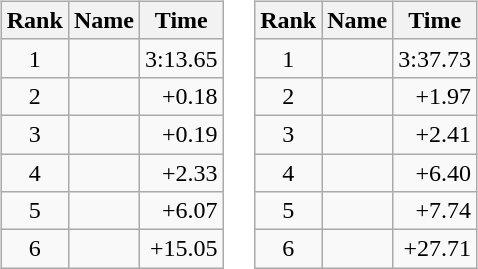<table border="0">
<tr>
<td valign="top"><br><table class="wikitable">
<tr>
<th>Rank</th>
<th>Name</th>
<th>Time</th>
</tr>
<tr>
<td style="text-align:center;">1</td>
<td></td>
<td align="right">3:13.65</td>
</tr>
<tr>
<td style="text-align:center;">2</td>
<td></td>
<td align="right">+0.18</td>
</tr>
<tr>
<td style="text-align:center;">3</td>
<td></td>
<td align="right">+0.19</td>
</tr>
<tr>
<td style="text-align:center;">4</td>
<td></td>
<td align="right">+2.33</td>
</tr>
<tr>
<td style="text-align:center;">5</td>
<td></td>
<td align="right">+6.07</td>
</tr>
<tr>
<td style="text-align:center;">6</td>
<td></td>
<td align="right">+15.05</td>
</tr>
</table>
</td>
<td valign="top"><br><table class="wikitable">
<tr>
<th>Rank</th>
<th>Name</th>
<th>Time</th>
</tr>
<tr>
<td style="text-align:center;">1</td>
<td></td>
<td align="right">3:37.73</td>
</tr>
<tr>
<td style="text-align:center;">2</td>
<td></td>
<td align="right">+1.97</td>
</tr>
<tr>
<td style="text-align:center;">3</td>
<td></td>
<td align="right">+2.41</td>
</tr>
<tr>
<td style="text-align:center;">4</td>
<td></td>
<td align="right">+6.40</td>
</tr>
<tr>
<td style="text-align:center;">5</td>
<td></td>
<td align="right">+7.74</td>
</tr>
<tr>
<td style="text-align:center;">6</td>
<td></td>
<td align="right">+27.71</td>
</tr>
</table>
</td>
</tr>
</table>
